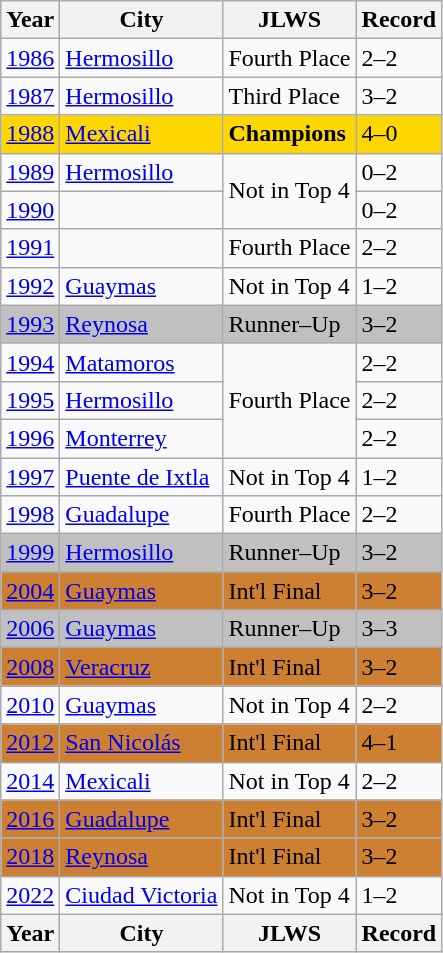<table class="wikitable">
<tr>
<th>Year</th>
<th>City</th>
<th>JLWS</th>
<th>Record</th>
</tr>
<tr>
<td><a href='#'>1986</a></td>
<td><a href='#'>Hermosillo</a></td>
<td>Fourth Place</td>
<td>2–2</td>
</tr>
<tr>
<td><a href='#'>1987</a></td>
<td><a href='#'>Hermosillo</a></td>
<td>Third Place</td>
<td>3–2</td>
</tr>
<tr style="background:gold;">
<td><a href='#'>1988</a></td>
<td><a href='#'>Mexicali</a></td>
<td><strong>Champions</strong></td>
<td>4–0</td>
</tr>
<tr>
<td><a href='#'>1989</a></td>
<td><a href='#'>Hermosillo</a></td>
<td rowspan=2>Not in Top 4</td>
<td>0–2</td>
</tr>
<tr>
<td><a href='#'>1990</a></td>
<td></td>
<td>0–2</td>
</tr>
<tr>
<td><a href='#'>1991</a></td>
<td></td>
<td>Fourth Place</td>
<td>2–2</td>
</tr>
<tr>
<td><a href='#'>1992</a></td>
<td><a href='#'>Guaymas</a></td>
<td>Not in Top 4</td>
<td>1–2</td>
</tr>
<tr style="background:silver;">
<td><a href='#'>1993</a></td>
<td><a href='#'>Reynosa</a></td>
<td>Runner–Up</td>
<td>3–2</td>
</tr>
<tr>
<td><a href='#'>1994</a></td>
<td><a href='#'>Matamoros</a></td>
<td rowspan=3>Fourth Place</td>
<td>2–2</td>
</tr>
<tr>
<td><a href='#'>1995</a></td>
<td><a href='#'>Hermosillo</a></td>
<td>2–2</td>
</tr>
<tr>
<td><a href='#'>1996</a></td>
<td><a href='#'>Monterrey</a></td>
<td>2–2</td>
</tr>
<tr>
<td><a href='#'>1997</a></td>
<td><a href='#'>Puente de Ixtla</a></td>
<td>Not in Top 4</td>
<td>1–2</td>
</tr>
<tr>
<td><a href='#'>1998</a></td>
<td><a href='#'>Guadalupe</a></td>
<td>Fourth Place</td>
<td>2–2</td>
</tr>
<tr style="background:silver;">
<td><a href='#'>1999</a></td>
<td><a href='#'>Hermosillo</a></td>
<td>Runner–Up</td>
<td>3–2</td>
</tr>
<tr style="background:#cd7f32;">
<td><a href='#'>2004</a></td>
<td><a href='#'>Guaymas</a></td>
<td>Int'l Final</td>
<td>3–2</td>
</tr>
<tr style="background:silver;">
<td><a href='#'>2006</a></td>
<td><a href='#'>Guaymas</a></td>
<td>Runner–Up</td>
<td>3–3</td>
</tr>
<tr style="background:#cd7f32;">
<td><a href='#'>2008</a></td>
<td><a href='#'>Veracruz</a></td>
<td>Int'l Final</td>
<td>3–2</td>
</tr>
<tr>
<td><a href='#'>2010</a></td>
<td><a href='#'>Guaymas</a></td>
<td>Not in Top 4</td>
<td>2–2</td>
</tr>
<tr style="background:#cd7f32;">
<td><a href='#'>2012</a></td>
<td><a href='#'>San Nicolás</a></td>
<td>Int'l Final</td>
<td>4–1</td>
</tr>
<tr>
<td><a href='#'>2014</a></td>
<td><a href='#'>Mexicali</a></td>
<td>Not in Top 4</td>
<td>2–2</td>
</tr>
<tr style="background:#cd7f32;">
<td><a href='#'>2016</a></td>
<td><a href='#'>Guadalupe</a></td>
<td>Int'l Final</td>
<td>3–2</td>
</tr>
<tr style="background:#cd7f32;">
<td><a href='#'>2018</a></td>
<td><a href='#'>Reynosa</a></td>
<td>Int'l Final</td>
<td>3–2</td>
</tr>
<tr>
<td><a href='#'>2022</a></td>
<td><a href='#'>Ciudad Victoria</a></td>
<td>Not in Top 4</td>
<td>1–2</td>
</tr>
<tr>
<th>Year</th>
<th>City</th>
<th>JLWS</th>
<th>Record</th>
</tr>
</table>
